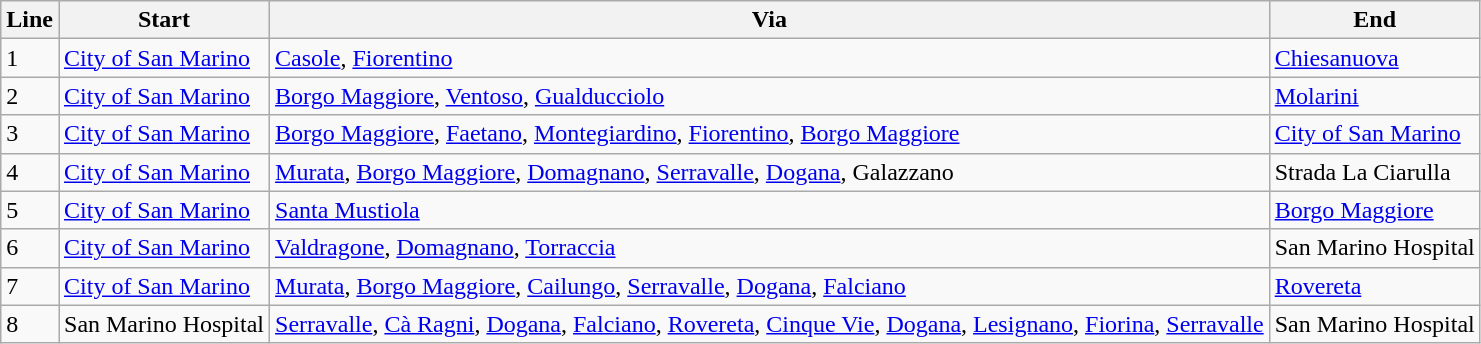<table class="wikitable">
<tr>
<th>Line</th>
<th>Start</th>
<th>Via</th>
<th>End</th>
</tr>
<tr>
<td>1</td>
<td><a href='#'>City of San Marino</a></td>
<td><a href='#'>Casole</a>, <a href='#'>Fiorentino</a></td>
<td><a href='#'>Chiesanuova</a></td>
</tr>
<tr>
<td>2</td>
<td><a href='#'>City of San Marino</a></td>
<td><a href='#'>Borgo Maggiore</a>, <a href='#'>Ventoso</a>, <a href='#'>Gualducciolo</a></td>
<td><a href='#'>Molarini</a></td>
</tr>
<tr>
<td>3</td>
<td><a href='#'>City of San Marino</a></td>
<td><a href='#'>Borgo Maggiore</a>, <a href='#'>Faetano</a>, <a href='#'>Montegiardino</a>, <a href='#'>Fiorentino</a>, <a href='#'>Borgo Maggiore</a></td>
<td><a href='#'>City of San Marino</a></td>
</tr>
<tr>
<td>4</td>
<td><a href='#'>City of San Marino</a></td>
<td><a href='#'>Murata</a>, <a href='#'>Borgo Maggiore</a>, <a href='#'>Domagnano</a>, <a href='#'>Serravalle</a>, <a href='#'>Dogana</a>, Galazzano</td>
<td>Strada La Ciarulla</td>
</tr>
<tr>
<td>5</td>
<td><a href='#'>City of San Marino</a></td>
<td><a href='#'>Santa Mustiola</a></td>
<td><a href='#'>Borgo Maggiore</a></td>
</tr>
<tr>
<td>6</td>
<td><a href='#'>City of San Marino</a></td>
<td><a href='#'>Valdragone</a>, <a href='#'>Domagnano</a>, <a href='#'>Torraccia</a></td>
<td>San Marino Hospital</td>
</tr>
<tr>
<td>7</td>
<td><a href='#'>City of San Marino</a></td>
<td><a href='#'>Murata</a>, <a href='#'>Borgo Maggiore</a>, <a href='#'>Cailungo</a>, <a href='#'>Serravalle</a>, <a href='#'>Dogana</a>, <a href='#'>Falciano</a></td>
<td><a href='#'>Rovereta</a></td>
</tr>
<tr>
<td>8</td>
<td>San Marino Hospital</td>
<td><a href='#'>Serravalle</a>, <a href='#'>Cà Ragni</a>, <a href='#'>Dogana</a>, <a href='#'>Falciano</a>, <a href='#'>Rovereta</a>, <a href='#'>Cinque Vie</a>, <a href='#'>Dogana</a>, <a href='#'>Lesignano</a>, <a href='#'>Fiorina</a>, <a href='#'>Serravalle</a></td>
<td>San Marino Hospital</td>
</tr>
</table>
